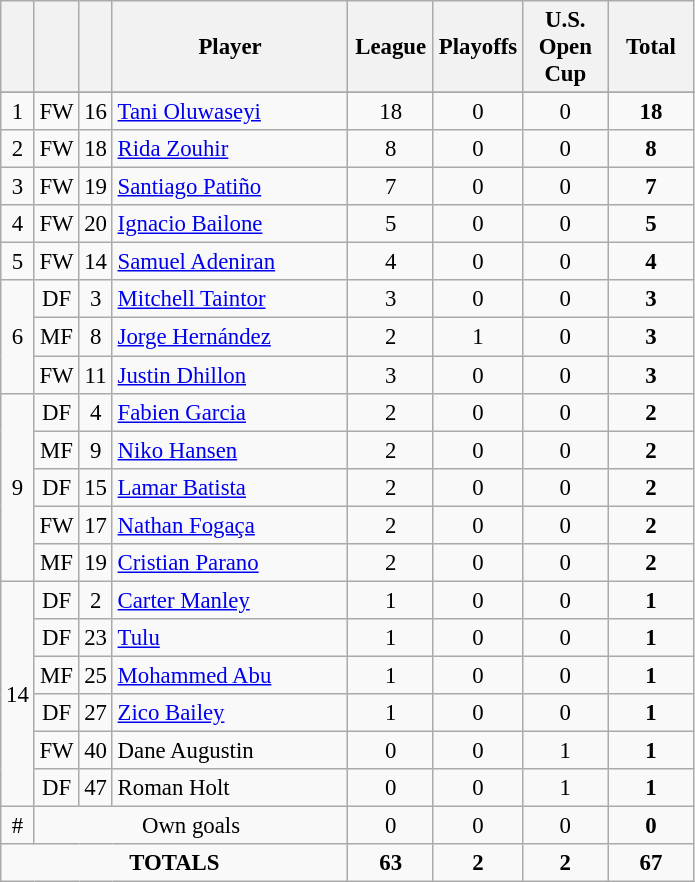<table class="wikitable sortable" style="font-size: 95%; text-align: center;">
<tr>
<th width=10></th>
<th width=10></th>
<th width=10></th>
<th width=150>Player</th>
<th width=50>League</th>
<th width=50>Playoffs</th>
<th width=50>U.S. Open Cup</th>
<th width=50>Total</th>
</tr>
<tr>
</tr>
<tr class="sortbottom">
</tr>
<tr>
<td>1</td>
<td>FW</td>
<td>16</td>
<td align=left> <a href='#'>Tani Oluwaseyi</a></td>
<td>18</td>
<td>0</td>
<td>0</td>
<td><strong>18</strong></td>
</tr>
<tr>
<td>2</td>
<td>FW</td>
<td>18</td>
<td align=left> <a href='#'>Rida Zouhir</a></td>
<td>8</td>
<td>0</td>
<td>0</td>
<td><strong>8</strong></td>
</tr>
<tr>
<td>3</td>
<td>FW</td>
<td>19</td>
<td align=left> <a href='#'>Santiago Patiño</a></td>
<td>7</td>
<td>0</td>
<td>0</td>
<td><strong>7</strong></td>
</tr>
<tr>
<td>4</td>
<td>FW</td>
<td>20</td>
<td align=left> <a href='#'>Ignacio Bailone</a></td>
<td>5</td>
<td>0</td>
<td>0</td>
<td><strong>5</strong></td>
</tr>
<tr>
<td>5</td>
<td>FW</td>
<td>14</td>
<td align=left> <a href='#'>Samuel Adeniran</a></td>
<td>4</td>
<td>0</td>
<td>0</td>
<td><strong>4</strong></td>
</tr>
<tr>
<td rowspan=3>6</td>
<td>DF</td>
<td>3</td>
<td align=left> <a href='#'>Mitchell Taintor</a></td>
<td>3</td>
<td>0</td>
<td>0</td>
<td><strong>3</strong></td>
</tr>
<tr>
<td>MF</td>
<td>8</td>
<td align=left> <a href='#'>Jorge Hernández</a></td>
<td>2</td>
<td>1</td>
<td>0</td>
<td><strong>3</strong></td>
</tr>
<tr>
<td>FW</td>
<td>11</td>
<td align=left> <a href='#'>Justin Dhillon</a></td>
<td>3</td>
<td>0</td>
<td>0</td>
<td><strong>3</strong></td>
</tr>
<tr>
<td rowspan=5>9</td>
<td>DF</td>
<td>4</td>
<td align=left> <a href='#'>Fabien Garcia</a></td>
<td>2</td>
<td>0</td>
<td>0</td>
<td><strong>2</strong></td>
</tr>
<tr>
<td>MF</td>
<td>9</td>
<td align=left> <a href='#'>Niko Hansen</a></td>
<td>2</td>
<td>0</td>
<td>0</td>
<td><strong>2</strong></td>
</tr>
<tr>
<td>DF</td>
<td>15</td>
<td align=left> <a href='#'>Lamar Batista</a></td>
<td>2</td>
<td>0</td>
<td>0</td>
<td><strong>2</strong></td>
</tr>
<tr>
<td>FW</td>
<td>17</td>
<td align=left> <a href='#'>Nathan Fogaça</a></td>
<td>2</td>
<td>0</td>
<td>0</td>
<td><strong>2</strong></td>
</tr>
<tr>
<td>MF</td>
<td>19</td>
<td align=left> <a href='#'>Cristian Parano</a></td>
<td>2</td>
<td>0</td>
<td>0</td>
<td><strong>2</strong></td>
</tr>
<tr>
<td rowspan=6>14</td>
<td>DF</td>
<td>2</td>
<td align=left> <a href='#'>Carter Manley</a></td>
<td>1</td>
<td>0</td>
<td>0</td>
<td><strong>1</strong></td>
</tr>
<tr>
<td>DF</td>
<td>23</td>
<td align=left> <a href='#'>Tulu</a></td>
<td>1</td>
<td>0</td>
<td>0</td>
<td><strong>1</strong></td>
</tr>
<tr>
<td>MF</td>
<td>25</td>
<td align=left> <a href='#'>Mohammed Abu</a></td>
<td>1</td>
<td>0</td>
<td>0</td>
<td><strong>1</strong></td>
</tr>
<tr>
<td>DF</td>
<td>27</td>
<td align=left> <a href='#'>Zico Bailey</a></td>
<td>1</td>
<td>0</td>
<td>0</td>
<td><strong>1</strong></td>
</tr>
<tr>
<td>FW</td>
<td>40</td>
<td align=left> Dane Augustin</td>
<td>0</td>
<td>0</td>
<td>1</td>
<td><strong>1</strong></td>
</tr>
<tr>
<td>DF</td>
<td>47</td>
<td align=left> Roman Holt</td>
<td>0</td>
<td>0</td>
<td>1</td>
<td><strong>1</strong></td>
</tr>
<tr>
<td>#</td>
<td colspan="3">Own goals</td>
<td>0</td>
<td>0</td>
<td>0</td>
<td><strong>0</strong></td>
</tr>
<tr>
<td colspan="4"><strong>TOTALS</strong></td>
<td><strong>63</strong></td>
<td><strong>2</strong></td>
<td><strong>2</strong></td>
<td><strong>67</strong></td>
</tr>
</table>
